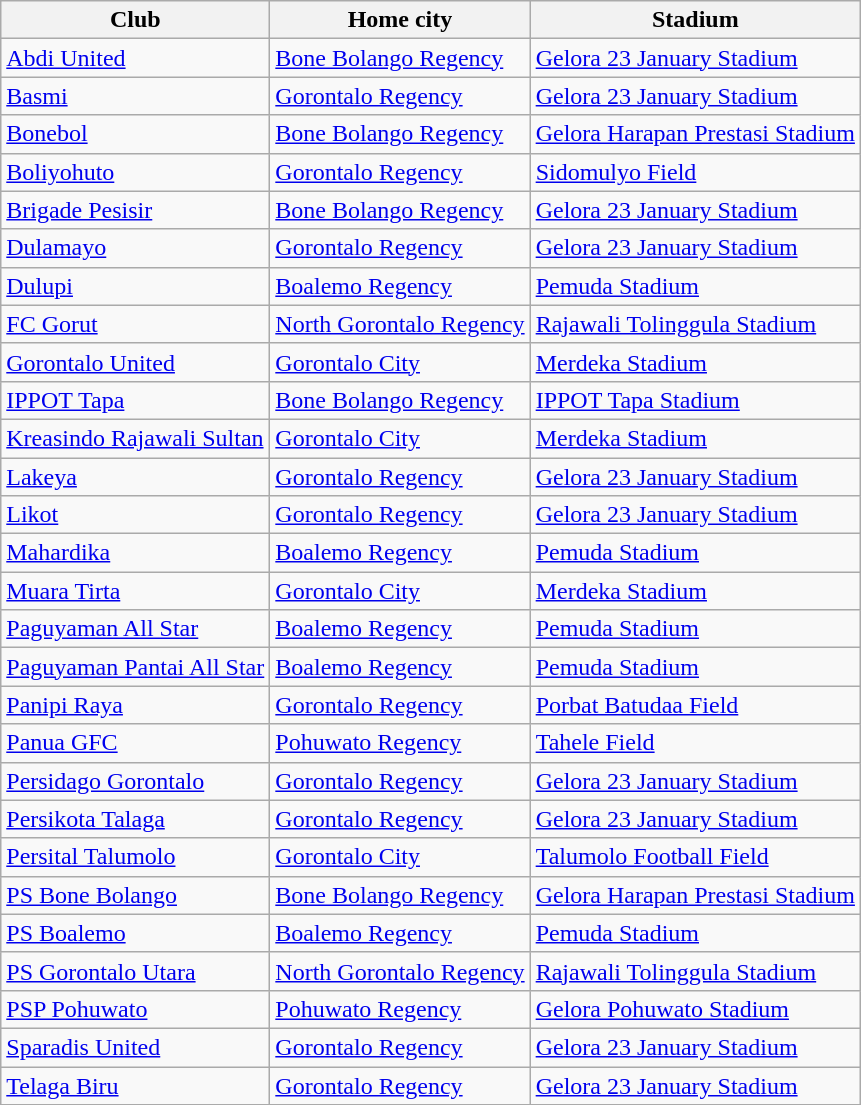<table class="wikitable sortable">
<tr>
<th>Club</th>
<th>Home city</th>
<th>Stadium</th>
</tr>
<tr>
<td><a href='#'>Abdi United</a></td>
<td><a href='#'>Bone Bolango Regency</a></td>
<td><a href='#'>Gelora 23 January Stadium</a></td>
</tr>
<tr>
<td><a href='#'>Basmi</a></td>
<td><a href='#'>Gorontalo Regency</a></td>
<td><a href='#'>Gelora 23 January Stadium</a></td>
</tr>
<tr>
<td><a href='#'>Bonebol</a></td>
<td><a href='#'>Bone Bolango Regency</a></td>
<td><a href='#'>Gelora Harapan Prestasi Stadium</a></td>
</tr>
<tr>
<td><a href='#'>Boliyohuto</a></td>
<td><a href='#'>Gorontalo Regency</a></td>
<td><a href='#'>Sidomulyo Field</a></td>
</tr>
<tr>
<td><a href='#'>Brigade Pesisir</a></td>
<td><a href='#'>Bone Bolango Regency</a></td>
<td><a href='#'>Gelora 23 January Stadium</a></td>
</tr>
<tr>
<td><a href='#'>Dulamayo</a></td>
<td><a href='#'>Gorontalo Regency</a></td>
<td><a href='#'>Gelora 23 January Stadium</a></td>
</tr>
<tr>
<td><a href='#'>Dulupi</a></td>
<td><a href='#'>Boalemo Regency</a></td>
<td><a href='#'>Pemuda Stadium</a></td>
</tr>
<tr>
<td><a href='#'>FC Gorut</a></td>
<td><a href='#'>North Gorontalo Regency</a></td>
<td><a href='#'>Rajawali Tolinggula Stadium</a></td>
</tr>
<tr>
<td><a href='#'>Gorontalo United</a></td>
<td><a href='#'>Gorontalo City</a></td>
<td><a href='#'>Merdeka Stadium</a></td>
</tr>
<tr>
<td><a href='#'>IPPOT Tapa</a></td>
<td><a href='#'>Bone Bolango Regency</a></td>
<td><a href='#'>IPPOT Tapa Stadium</a></td>
</tr>
<tr>
<td><a href='#'>Kreasindo Rajawali Sultan</a></td>
<td><a href='#'>Gorontalo City</a></td>
<td><a href='#'>Merdeka Stadium</a></td>
</tr>
<tr>
<td><a href='#'>Lakeya</a></td>
<td><a href='#'>Gorontalo Regency</a></td>
<td><a href='#'>Gelora 23 January Stadium</a></td>
</tr>
<tr>
<td><a href='#'>Likot</a></td>
<td><a href='#'>Gorontalo Regency</a></td>
<td><a href='#'>Gelora 23 January Stadium</a></td>
</tr>
<tr>
<td><a href='#'>Mahardika</a></td>
<td><a href='#'>Boalemo Regency</a></td>
<td><a href='#'>Pemuda Stadium</a></td>
</tr>
<tr>
<td><a href='#'>Muara Tirta</a></td>
<td><a href='#'>Gorontalo City</a></td>
<td><a href='#'>Merdeka Stadium</a></td>
</tr>
<tr>
<td><a href='#'>Paguyaman All Star</a></td>
<td><a href='#'>Boalemo Regency</a></td>
<td><a href='#'>Pemuda Stadium</a></td>
</tr>
<tr>
<td><a href='#'>Paguyaman Pantai All Star</a></td>
<td><a href='#'>Boalemo Regency</a></td>
<td><a href='#'>Pemuda Stadium</a></td>
</tr>
<tr>
<td><a href='#'>Panipi Raya</a></td>
<td><a href='#'>Gorontalo Regency</a></td>
<td><a href='#'>Porbat Batudaa Field</a></td>
</tr>
<tr>
<td><a href='#'>Panua GFC</a></td>
<td><a href='#'>Pohuwato Regency</a></td>
<td><a href='#'>Tahele Field</a></td>
</tr>
<tr>
<td><a href='#'>Persidago Gorontalo</a></td>
<td><a href='#'>Gorontalo Regency</a></td>
<td><a href='#'>Gelora 23 January Stadium</a></td>
</tr>
<tr>
<td><a href='#'>Persikota Talaga</a></td>
<td><a href='#'>Gorontalo Regency</a></td>
<td><a href='#'>Gelora 23 January Stadium</a></td>
</tr>
<tr>
<td><a href='#'>Persital Talumolo</a></td>
<td><a href='#'>Gorontalo City</a></td>
<td><a href='#'>Talumolo Football Field</a></td>
</tr>
<tr>
<td><a href='#'>PS Bone Bolango</a></td>
<td><a href='#'>Bone Bolango Regency</a></td>
<td><a href='#'>Gelora Harapan Prestasi Stadium</a></td>
</tr>
<tr>
<td><a href='#'>PS Boalemo</a></td>
<td><a href='#'>Boalemo Regency</a></td>
<td><a href='#'>Pemuda Stadium</a></td>
</tr>
<tr>
<td><a href='#'>PS Gorontalo Utara</a></td>
<td><a href='#'>North Gorontalo Regency</a></td>
<td><a href='#'>Rajawali Tolinggula Stadium</a></td>
</tr>
<tr>
<td><a href='#'>PSP Pohuwato</a></td>
<td><a href='#'>Pohuwato Regency</a></td>
<td><a href='#'>Gelora Pohuwato Stadium</a></td>
</tr>
<tr>
<td><a href='#'>Sparadis United</a></td>
<td><a href='#'>Gorontalo Regency</a></td>
<td><a href='#'>Gelora 23 January Stadium</a></td>
</tr>
<tr>
<td><a href='#'>Telaga Biru</a></td>
<td><a href='#'>Gorontalo Regency</a></td>
<td><a href='#'>Gelora 23 January Stadium</a></td>
</tr>
</table>
